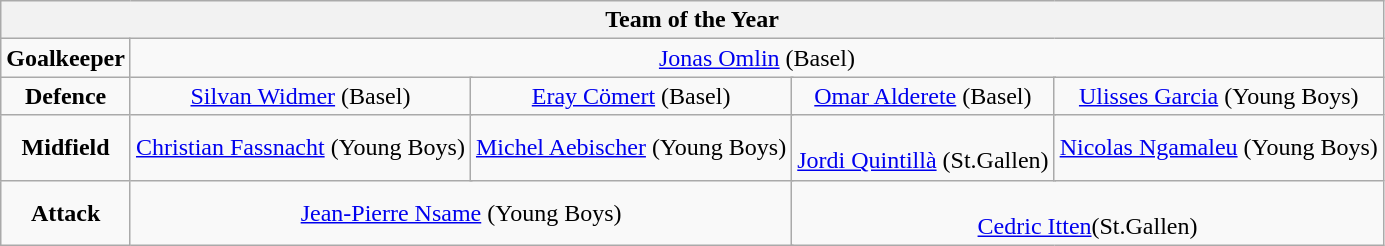<table class="wikitable" style="text-align:center">
<tr>
<th colspan="13">Team of the Year</th>
</tr>
<tr>
<td><strong>Goalkeeper</strong></td>
<td colspan="12"> <a href='#'>Jonas Omlin</a> (Basel)</td>
</tr>
<tr>
<td><strong>Defence</strong></td>
<td colspan="3"> <a href='#'>Silvan Widmer</a> (Basel)</td>
<td colspan="3"> <a href='#'>Eray Cömert</a> (Basel)</td>
<td colspan="3"> <a href='#'>Omar Alderete</a> (Basel)</td>
<td colspan="3"> <a href='#'>Ulisses Garcia</a> (Young Boys)</td>
</tr>
<tr>
<td><strong>Midfield</strong></td>
<td colspan="3"> <a href='#'>Christian Fassnacht</a> (Young Boys)</td>
<td colspan="3"> <a href='#'>Michel Aebischer</a> (Young Boys)</td>
<td colspan="3"><br>
<a href='#'>Jordi Quintillà</a> (St.Gallen)</td>
<td colspan="3"> <a href='#'>Nicolas Ngamaleu</a> (Young Boys)</td>
</tr>
<tr>
<td><strong>Attack</strong></td>
<td colspan="6"> <a href='#'>Jean-Pierre Nsame</a> (Young Boys)</td>
<td colspan="6"><br> <a href='#'>Cedric Itten</a>(St.Gallen)</td>
</tr>
</table>
